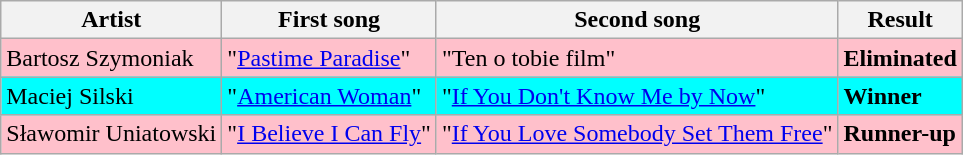<table class=wikitable>
<tr>
<th>Artist</th>
<th>First song</th>
<th>Second song</th>
<th>Result</th>
</tr>
<tr style="background:pink;">
<td>Bartosz Szymoniak</td>
<td>"<a href='#'>Pastime Paradise</a>"</td>
<td>"Ten o tobie film"</td>
<td><strong>Eliminated</strong></td>
</tr>
<tr style="background:cyan;">
<td>Maciej Silski</td>
<td>"<a href='#'>American Woman</a>"</td>
<td>"<a href='#'>If You Don't Know Me by Now</a>"</td>
<td><strong>Winner</strong></td>
</tr>
<tr style="background:pink;">
<td>Sławomir Uniatowski</td>
<td>"<a href='#'>I Believe I Can Fly</a>"</td>
<td>"<a href='#'>If You Love Somebody Set Them Free</a>"</td>
<td><strong>Runner-up</strong></td>
</tr>
</table>
